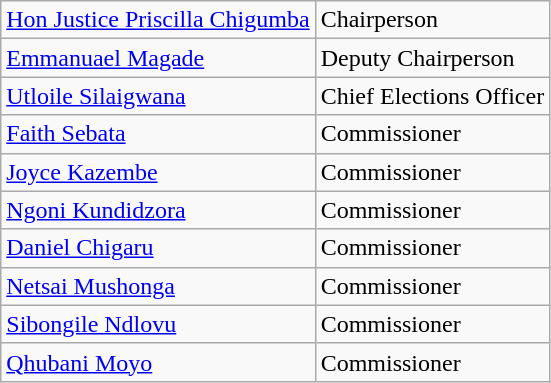<table class="wikitable">
<tr>
<td><a href='#'>Hon Justice Priscilla Chigumba</a></td>
<td>Chairperson</td>
</tr>
<tr>
<td><a href='#'>Emmanuael Magade</a></td>
<td>Deputy Chairperson</td>
</tr>
<tr>
<td><a href='#'>Utloile Silaigwana</a></td>
<td>Chief Elections Officer</td>
</tr>
<tr>
<td><a href='#'>Faith Sebata</a></td>
<td>Commissioner</td>
</tr>
<tr>
<td><a href='#'>Joyce Kazembe</a></td>
<td>Commissioner</td>
</tr>
<tr>
<td><a href='#'>Ngoni Kundidzora</a></td>
<td>Commissioner</td>
</tr>
<tr>
<td><a href='#'>Daniel Chigaru</a></td>
<td>Commissioner</td>
</tr>
<tr>
<td><a href='#'>Netsai Mushonga</a></td>
<td>Commissioner</td>
</tr>
<tr>
<td><a href='#'>Sibongile Ndlovu</a></td>
<td>Commissioner</td>
</tr>
<tr>
<td><a href='#'>Qhubani Moyo</a></td>
<td>Commissioner</td>
</tr>
</table>
